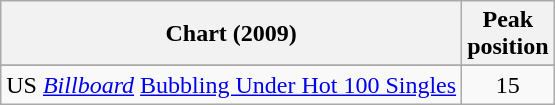<table class="wikitable sortable">
<tr>
<th align="left">Chart (2009)</th>
<th align="center">Peak<br>position</th>
</tr>
<tr>
</tr>
<tr>
</tr>
<tr>
<td>US <em><a href='#'>Billboard</a></em> <a href='#'>Bubbling Under Hot 100 Singles</a></td>
<td align="center">15</td>
</tr>
</table>
